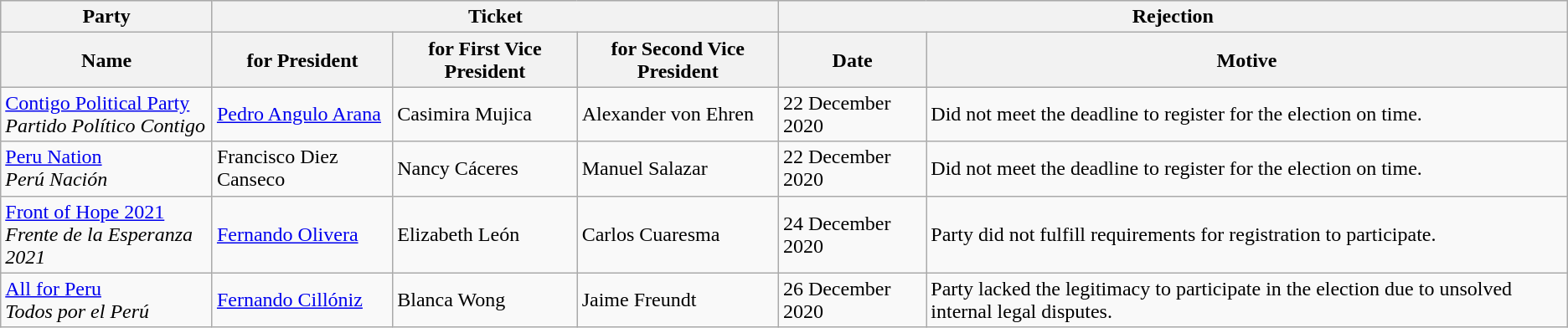<table class="wikitable">
<tr style="background:#ddd;">
<th>Party</th>
<th colspan=3>Ticket</th>
<th colspan=2>Rejection</th>
</tr>
<tr style="background:#eee;">
<th>Name</th>
<th>for President</th>
<th>for First Vice President</th>
<th>for Second Vice President</th>
<th>Date</th>
<th>Motive</th>
</tr>
<tr>
<td><a href='#'>Contigo Political Party</a> <br><em>Partido Político Contigo</em></td>
<td><a href='#'>Pedro Angulo Arana</a></td>
<td>Casimira Mujica</td>
<td>Alexander von Ehren</td>
<td>22 December 2020</td>
<td>Did not meet the deadline to register for the election on time.</td>
</tr>
<tr>
<td><a href='#'>Peru Nation</a> <br><em>Perú Nación</em></td>
<td>Francisco Diez Canseco</td>
<td>Nancy Cáceres</td>
<td>Manuel Salazar</td>
<td>22 December 2020</td>
<td>Did not meet the deadline to register for the election on time.</td>
</tr>
<tr>
<td><a href='#'>Front of Hope 2021</a> <br><em>Frente de la Esperanza 2021</em></td>
<td><a href='#'>Fernando Olivera</a></td>
<td>Elizabeth León</td>
<td>Carlos Cuaresma</td>
<td>24 December 2020</td>
<td>Party did not fulfill requirements for registration to participate.</td>
</tr>
<tr>
<td><a href='#'>All for Peru</a> <br><em>Todos por el Perú</em></td>
<td><a href='#'>Fernando Cillóniz</a></td>
<td>Blanca Wong</td>
<td>Jaime Freundt</td>
<td>26 December 2020</td>
<td>Party lacked the legitimacy to participate in the election due to unsolved internal legal disputes.</td>
</tr>
</table>
